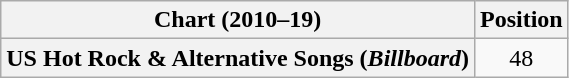<table class="wikitable sortable plainrowheaders" style="text-align:center">
<tr>
<th scope="col">Chart (2010–19)</th>
<th scooe="col">Position</th>
</tr>
<tr>
<th scope="row">US Hot Rock & Alternative Songs (<em>Billboard</em>)</th>
<td>48</td>
</tr>
</table>
